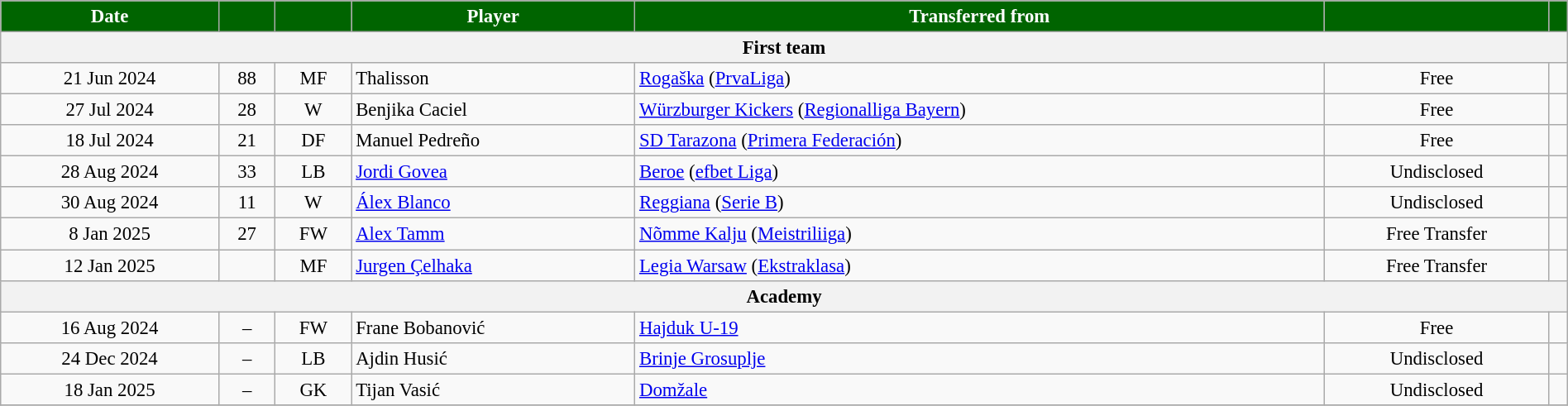<table class="wikitable sortable" style="text-align:center; font-size:95%; width:100%;">
<tr>
<th style="background-color:darkgreen; color:#ffffff;">Date</th>
<th style="background-color:darkgreen; color:#ffffff;"></th>
<th style="background-color:darkgreen; color:#ffffff;"></th>
<th style="background-color:darkgreen; color:#ffffff;">Player</th>
<th style="background-color:darkgreen; color:#ffffff;">Transferred from</th>
<th style="background-color:darkgreen; color:#ffffff;"></th>
<th style="background-color:darkgreen; color:#ffffff;" class="unsortable"></th>
</tr>
<tr>
<th colspan="7">First team</th>
</tr>
<tr>
<td>21 Jun 2024</td>
<td>88</td>
<td>MF</td>
<td style="text-align:left;" data-sort-value="Thalisson"> Thalisson</td>
<td style="text-align:left;"> <a href='#'>Rogaška</a> (<a href='#'>PrvaLiga</a>)</td>
<td>Free</td>
<td></td>
</tr>
<tr>
<td>27 Jul 2024</td>
<td>28</td>
<td>W</td>
<td style="text-align:left;" data-sort-value="Caciel"> Benjika Caciel</td>
<td style="text-align:left;"> <a href='#'>Würzburger Kickers</a> (<a href='#'>Regionalliga Bayern</a>)</td>
<td>Free</td>
<td></td>
</tr>
<tr>
<td>18 Jul 2024</td>
<td>21</td>
<td>DF</td>
<td style="text-align:left;" data-sort-value="Pedreño"> Manuel Pedreño</td>
<td style="text-align:left;"> <a href='#'>SD Tarazona</a> (<a href='#'>Primera Federación</a>)</td>
<td>Free</td>
<td></td>
</tr>
<tr>
<td>28 Aug 2024</td>
<td>33</td>
<td>LB</td>
<td style="text-align:left;" data-sort-value="Govea"> <a href='#'>Jordi Govea</a></td>
<td style="text-align:left;"> <a href='#'>Beroe</a> (<a href='#'>efbet Liga</a>)</td>
<td>Undisclosed</td>
<td></td>
</tr>
<tr>
<td>30 Aug 2024</td>
<td>11</td>
<td>W</td>
<td style="text-align:left;" data-sort-value="Blanco"> <a href='#'>Álex Blanco</a></td>
<td style="text-align:left;"> <a href='#'>Reggiana</a> (<a href='#'>Serie B</a>)</td>
<td>Undisclosed</td>
<td></td>
</tr>
<tr>
<td>8 Jan 2025</td>
<td>27</td>
<td>FW</td>
<td style="text-align:left;" data-sort-value="Tamm"> <a href='#'>Alex Tamm</a></td>
<td style="text-align:left;"> <a href='#'>Nõmme Kalju</a> (<a href='#'>Meistriliiga</a>)</td>
<td>Free Transfer</td>
<td></td>
</tr>
<tr>
<td>12 Jan 2025</td>
<td></td>
<td>MF</td>
<td style="text-align:left;" data-sort-value="Çelhaka"> <a href='#'>Jurgen Çelhaka</a></td>
<td style="text-align:left;"> <a href='#'>Legia Warsaw</a> (<a href='#'>Ekstraklasa</a>)</td>
<td>Free Transfer</td>
<td></td>
</tr>
<tr>
<th colspan="7">Academy</th>
</tr>
<tr>
<td>16 Aug 2024</td>
<td>–</td>
<td>FW</td>
<td style="text-align:left;" data-sort-value="Bobanović"> Frane Bobanović</td>
<td style="text-align:left;"> <a href='#'>Hajduk U-19</a></td>
<td>Free</td>
<td></td>
</tr>
<tr>
<td>24 Dec 2024</td>
<td>–</td>
<td>LB</td>
<td style="text-align:left;" data-sort-value="Husić"> Ajdin Husić</td>
<td style="text-align:left;"> <a href='#'>Brinje Grosuplje</a></td>
<td>Undisclosed</td>
<td></td>
</tr>
<tr>
<td>18 Jan 2025</td>
<td>–</td>
<td>GK</td>
<td style="text-align:left;" data-sort-value="Vasić"> Tijan Vasić</td>
<td style="text-align:left;"> <a href='#'>Domžale</a></td>
<td>Undisclosed</td>
<td></td>
</tr>
<tr>
</tr>
</table>
